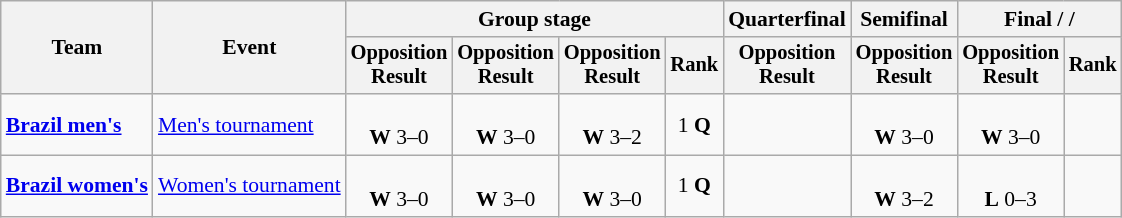<table class=wikitable style=font-size:90%;text-align:center>
<tr>
<th rowspan=2>Team</th>
<th rowspan=2>Event</th>
<th colspan=4>Group stage</th>
<th>Quarterfinal</th>
<th>Semifinal</th>
<th colspan=2>Final /  / </th>
</tr>
<tr style=font-size:95%>
<th>Opposition<br>Result</th>
<th>Opposition<br>Result</th>
<th>Opposition<br>Result</th>
<th>Rank</th>
<th>Opposition<br>Result</th>
<th>Opposition<br>Result</th>
<th>Opposition<br>Result</th>
<th>Rank</th>
</tr>
<tr>
<td align=left><strong><a href='#'>Brazil men's</a></strong></td>
<td align=left><a href='#'>Men's tournament</a></td>
<td><br><strong>W</strong> 3–0</td>
<td><br><strong>W</strong> 3–0</td>
<td><br><strong>W</strong> 3–2</td>
<td>1 <strong>Q</strong></td>
<td></td>
<td><br><strong>W</strong> 3–0</td>
<td><br><strong>W</strong> 3–0</td>
<td></td>
</tr>
<tr>
<td align=left><strong><a href='#'>Brazil women's</a></strong></td>
<td align=left><a href='#'>Women's tournament</a></td>
<td><br><strong>W</strong> 3–0</td>
<td><br><strong>W</strong> 3–0</td>
<td><br><strong>W</strong> 3–0</td>
<td>1 <strong>Q</strong></td>
<td></td>
<td><br><strong>W</strong> 3–2</td>
<td><br><strong>L</strong> 0–3</td>
<td></td>
</tr>
</table>
